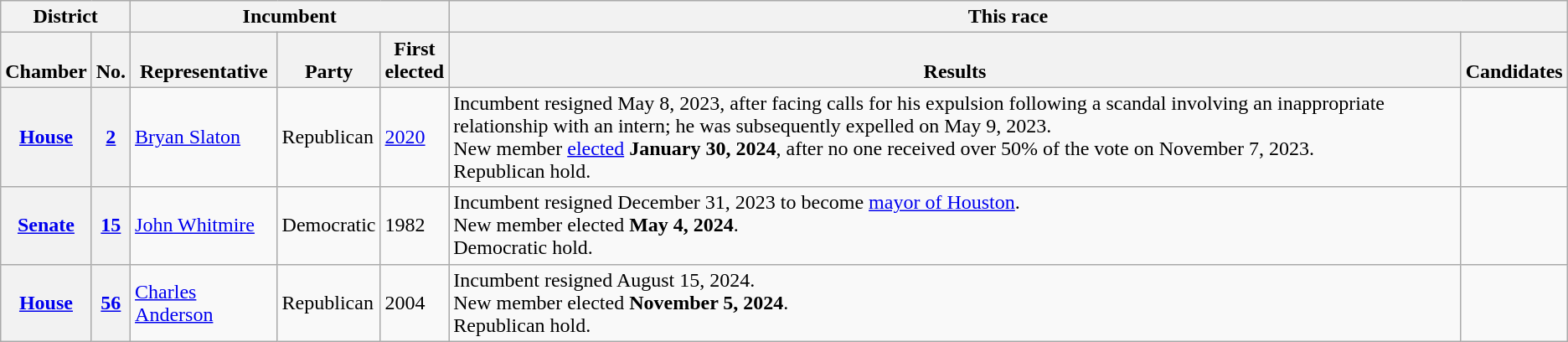<table class="wikitable sortable">
<tr valign=bottom>
<th colspan="2">District</th>
<th colspan="3">Incumbent</th>
<th colspan="2">This race</th>
</tr>
<tr valign=bottom>
<th>Chamber</th>
<th>No.</th>
<th>Representative</th>
<th>Party</th>
<th>First<br>elected</th>
<th>Results</th>
<th>Candidates</th>
</tr>
<tr>
<th><a href='#'>House</a></th>
<th><a href='#'>2</a></th>
<td><a href='#'>Bryan Slaton</a></td>
<td>Republican</td>
<td><a href='#'>2020</a></td>
<td>Incumbent resigned May 8, 2023, after facing calls for his expulsion following a scandal involving an inappropriate relationship with an intern; he was subsequently expelled on May 9, 2023.<br>New member <a href='#'>elected</a> <strong>January 30, 2024</strong>, after no one received over 50% of the vote on November 7, 2023.<br>Republican hold.</td>
<td nowrap></td>
</tr>
<tr>
<th><a href='#'>Senate</a></th>
<th><a href='#'>15</a></th>
<td><a href='#'>John Whitmire</a></td>
<td>Democratic</td>
<td>1982</td>
<td>Incumbent resigned December 31, 2023 to become <a href='#'>mayor of Houston</a>.<br>New member elected <strong>May 4, 2024</strong>.<br>Democratic hold.</td>
<td nowrap></td>
</tr>
<tr>
<th><a href='#'>House</a></th>
<th><a href='#'>56</a></th>
<td><a href='#'>Charles Anderson</a></td>
<td>Republican</td>
<td>2004</td>
<td>Incumbent resigned August 15, 2024.<br>New member elected <strong>November 5, 2024</strong>.<br>Republican hold.</td>
<td nowrap></td>
</tr>
</table>
